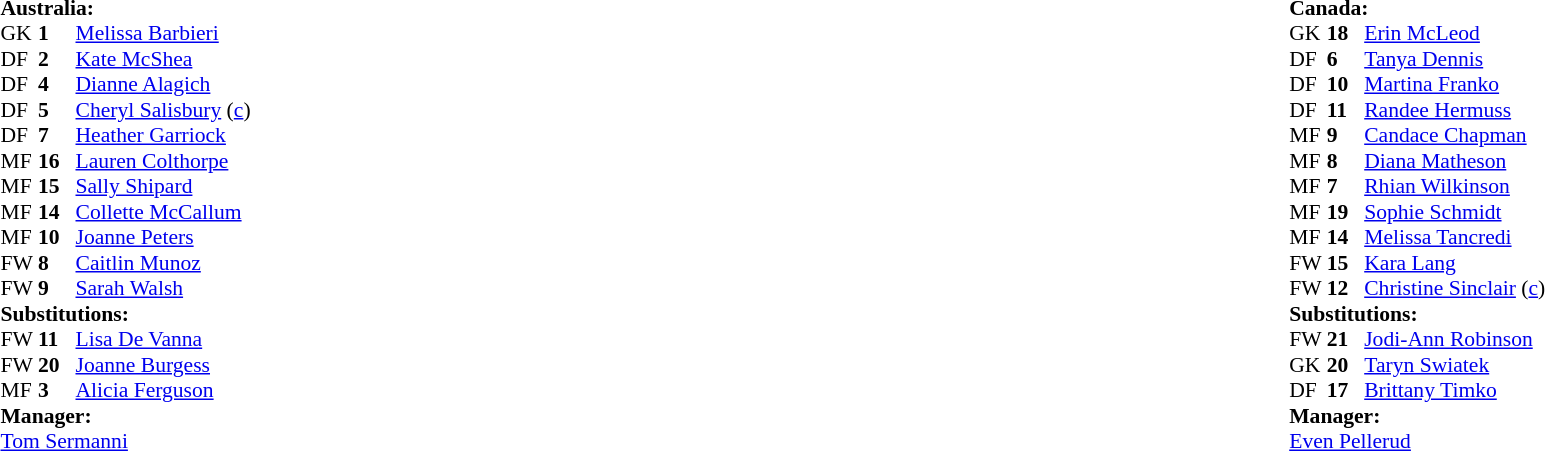<table width="100%">
<tr>
<td valign="top" width="50%"><br><table style="font-size: 90%" cellspacing="0" cellpadding="0">
<tr>
<td colspan=4><br><strong>Australia:</strong></td>
</tr>
<tr>
<th width="25"></th>
<th width="25"></th>
</tr>
<tr>
<td>GK</td>
<td><strong>1</strong></td>
<td><a href='#'>Melissa Barbieri</a></td>
</tr>
<tr>
<td>DF</td>
<td><strong>2</strong></td>
<td><a href='#'>Kate McShea</a></td>
</tr>
<tr>
<td>DF</td>
<td><strong>4</strong></td>
<td><a href='#'>Dianne Alagich</a></td>
</tr>
<tr>
<td>DF</td>
<td><strong>5</strong></td>
<td><a href='#'>Cheryl Salisbury</a> (<a href='#'>c</a>)</td>
</tr>
<tr>
<td>DF</td>
<td><strong>7</strong></td>
<td><a href='#'>Heather Garriock</a></td>
</tr>
<tr>
<td>MF</td>
<td><strong>16</strong></td>
<td><a href='#'>Lauren Colthorpe</a></td>
<td></td>
<td></td>
</tr>
<tr>
<td>MF</td>
<td><strong>15</strong></td>
<td><a href='#'>Sally Shipard</a></td>
</tr>
<tr>
<td>MF</td>
<td><strong>14</strong></td>
<td><a href='#'>Collette McCallum</a></td>
<td></td>
</tr>
<tr>
<td>MF</td>
<td><strong>10</strong></td>
<td><a href='#'>Joanne Peters</a></td>
<td></td>
<td></td>
</tr>
<tr>
<td>FW</td>
<td><strong>8</strong></td>
<td><a href='#'>Caitlin Munoz</a></td>
<td></td>
<td></td>
</tr>
<tr>
<td>FW</td>
<td><strong>9</strong></td>
<td><a href='#'>Sarah Walsh</a></td>
</tr>
<tr>
<td colspan=3><strong>Substitutions:</strong></td>
</tr>
<tr>
<td>FW</td>
<td><strong>11</strong></td>
<td><a href='#'>Lisa De Vanna</a></td>
<td></td>
<td></td>
</tr>
<tr>
<td>FW</td>
<td><strong>20</strong></td>
<td><a href='#'>Joanne Burgess</a></td>
<td></td>
<td></td>
</tr>
<tr>
<td>MF</td>
<td><strong>3</strong></td>
<td><a href='#'>Alicia Ferguson</a></td>
<td></td>
<td></td>
</tr>
<tr>
<td colspan=3><strong>Manager:</strong></td>
</tr>
<tr>
<td colspan=3> <a href='#'>Tom Sermanni</a></td>
</tr>
</table>
</td>
<td valign="top" width="50%"><br><table style="font-size: 90%" cellspacing="0" cellpadding="0" align="center">
<tr>
<td colspan=4><br><strong>Canada:</strong></td>
</tr>
<tr>
<th width=25></th>
<th width=25></th>
</tr>
<tr>
<td>GK</td>
<td><strong>18</strong></td>
<td><a href='#'>Erin McLeod</a></td>
<td></td>
<td></td>
</tr>
<tr>
<td>DF</td>
<td><strong>6</strong></td>
<td><a href='#'>Tanya Dennis</a></td>
</tr>
<tr>
<td>DF</td>
<td><strong>10</strong></td>
<td><a href='#'>Martina Franko</a></td>
</tr>
<tr>
<td>DF</td>
<td><strong>11</strong></td>
<td><a href='#'>Randee Hermuss</a></td>
<td></td>
</tr>
<tr>
<td>MF</td>
<td><strong>9</strong></td>
<td><a href='#'>Candace Chapman</a></td>
</tr>
<tr>
<td>MF</td>
<td><strong>8</strong></td>
<td><a href='#'>Diana Matheson</a></td>
</tr>
<tr>
<td>MF</td>
<td><strong>7</strong></td>
<td><a href='#'>Rhian Wilkinson</a></td>
</tr>
<tr>
<td>MF</td>
<td><strong>19</strong></td>
<td><a href='#'>Sophie Schmidt</a></td>
</tr>
<tr>
<td>MF</td>
<td><strong>14</strong></td>
<td><a href='#'>Melissa Tancredi</a></td>
<td></td>
<td></td>
</tr>
<tr>
<td>FW</td>
<td><strong>15</strong></td>
<td><a href='#'>Kara Lang</a></td>
<td></td>
<td></td>
</tr>
<tr>
<td>FW</td>
<td><strong>12</strong></td>
<td><a href='#'>Christine Sinclair</a> (<a href='#'>c</a>)</td>
</tr>
<tr>
<td colspan=3><strong>Substitutions:</strong></td>
</tr>
<tr>
<td>FW</td>
<td><strong>21</strong></td>
<td><a href='#'>Jodi-Ann Robinson</a></td>
<td></td>
<td></td>
</tr>
<tr>
<td>GK</td>
<td><strong>20</strong></td>
<td><a href='#'>Taryn Swiatek</a></td>
<td></td>
<td></td>
</tr>
<tr>
<td>DF</td>
<td><strong>17</strong></td>
<td><a href='#'>Brittany Timko</a></td>
<td></td>
<td></td>
</tr>
<tr>
<td colspan=3><strong>Manager:</strong></td>
</tr>
<tr>
<td colspan=4> <a href='#'>Even Pellerud</a></td>
</tr>
</table>
</td>
</tr>
</table>
